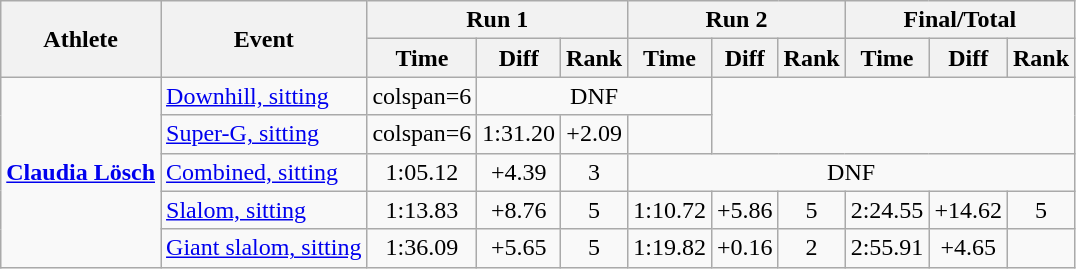<table class="wikitable" style="font-size:100%">
<tr>
<th rowspan="2">Athlete</th>
<th rowspan="2">Event</th>
<th colspan="3">Run 1</th>
<th colspan="3">Run 2</th>
<th colspan="3">Final/Total</th>
</tr>
<tr>
<th>Time</th>
<th>Diff</th>
<th>Rank</th>
<th>Time</th>
<th>Diff</th>
<th>Rank</th>
<th>Time</th>
<th>Diff</th>
<th>Rank</th>
</tr>
<tr>
<td rowspan=5><strong><a href='#'>Claudia Lösch</a></strong></td>
<td><a href='#'>Downhill, sitting</a></td>
<td>colspan=6 </td>
<td align="center" colspan=3>DNF</td>
</tr>
<tr>
<td><a href='#'>Super-G, sitting</a></td>
<td>colspan=6 </td>
<td align="center">1:31.20</td>
<td align="center">+2.09</td>
<td align="center"></td>
</tr>
<tr>
<td><a href='#'>Combined, sitting</a></td>
<td align="center">1:05.12</td>
<td align="center">+4.39</td>
<td align="center">3</td>
<td align="center" colspan=6>DNF</td>
</tr>
<tr>
<td><a href='#'>Slalom, sitting</a></td>
<td align="center">1:13.83</td>
<td align="center">+8.76</td>
<td align="center">5</td>
<td align="center">1:10.72</td>
<td align="center">+5.86</td>
<td align="center">5</td>
<td align="center">2:24.55</td>
<td align="center">+14.62</td>
<td align="center">5</td>
</tr>
<tr>
<td><a href='#'>Giant slalom, sitting</a></td>
<td align="center">1:36.09</td>
<td align="center">+5.65</td>
<td align="center">5</td>
<td align="center">1:19.82</td>
<td align="center">+0.16</td>
<td align="center">2</td>
<td align="center">2:55.91</td>
<td align="center">+4.65</td>
<td align="center"></td>
</tr>
</table>
